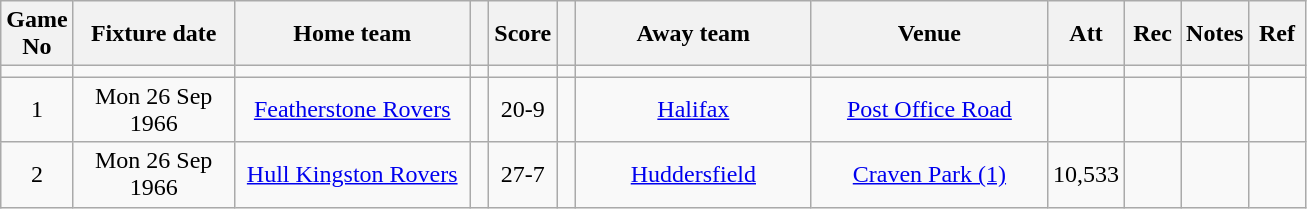<table class="wikitable" style="text-align:center;">
<tr>
<th width=20 abbr="No">Game No</th>
<th width=100 abbr="Date">Fixture date</th>
<th width=150 abbr="Home team">Home team</th>
<th width=5 abbr="space"></th>
<th width=20 abbr="Score">Score</th>
<th width=5 abbr="space"></th>
<th width=150 abbr="Away team">Away team</th>
<th width=150 abbr="Venue">Venue</th>
<th width=30 abbr="Att">Att</th>
<th width=30 abbr="Rec">Rec</th>
<th width=20 abbr="Notes">Notes</th>
<th width=30 abbr="Ref">Ref</th>
</tr>
<tr>
<td></td>
<td></td>
<td></td>
<td></td>
<td></td>
<td></td>
<td></td>
<td></td>
<td></td>
<td></td>
<td></td>
</tr>
<tr>
<td>1</td>
<td>Mon 26 Sep 1966</td>
<td><a href='#'>Featherstone Rovers</a></td>
<td></td>
<td>20-9</td>
<td></td>
<td><a href='#'>Halifax</a></td>
<td><a href='#'>Post Office Road</a></td>
<td></td>
<td></td>
<td></td>
<td></td>
</tr>
<tr>
<td>2</td>
<td>Mon 26 Sep 1966</td>
<td><a href='#'>Hull Kingston Rovers</a></td>
<td></td>
<td>27-7</td>
<td></td>
<td><a href='#'>Huddersfield</a></td>
<td><a href='#'>Craven Park (1)</a></td>
<td>10,533</td>
<td></td>
<td></td>
<td></td>
</tr>
</table>
